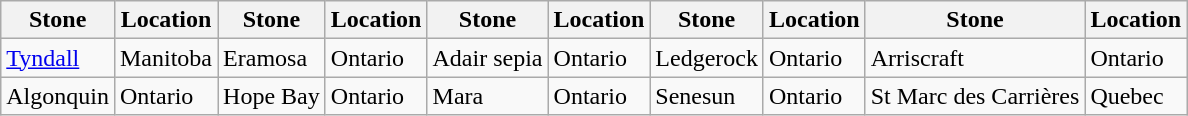<table class="wikitable">
<tr>
<th>Stone</th>
<th>Location</th>
<th>Stone</th>
<th>Location</th>
<th>Stone</th>
<th>Location</th>
<th>Stone</th>
<th>Location</th>
<th>Stone</th>
<th>Location</th>
</tr>
<tr>
<td><a href='#'>Tyndall</a></td>
<td>Manitoba</td>
<td>Eramosa</td>
<td>Ontario</td>
<td>Adair sepia</td>
<td>Ontario</td>
<td>Ledgerock</td>
<td>Ontario</td>
<td>Arriscraft</td>
<td>Ontario</td>
</tr>
<tr>
<td>Algonquin</td>
<td>Ontario</td>
<td>Hope Bay</td>
<td>Ontario</td>
<td>Mara</td>
<td>Ontario</td>
<td>Senesun</td>
<td>Ontario</td>
<td>St Marc des Carrières</td>
<td>Quebec</td>
</tr>
</table>
